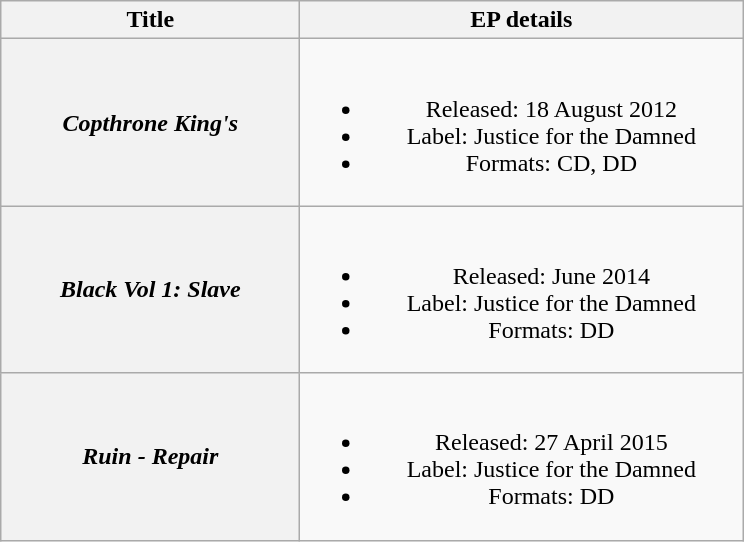<table class="wikitable plainrowheaders" style="text-align:center;">
<tr>
<th scope="col" style="width:12em;">Title</th>
<th scope="col" style="width:18em;">EP details</th>
</tr>
<tr>
<th scope="row"><em>Copthrone King's</em></th>
<td><br><ul><li>Released: 18 August 2012</li><li>Label: Justice for the Damned</li><li>Formats: CD, DD</li></ul></td>
</tr>
<tr>
<th scope="row"><em>Black Vol 1: Slave</em></th>
<td><br><ul><li>Released: June 2014</li><li>Label: Justice for the Damned</li><li>Formats: DD</li></ul></td>
</tr>
<tr>
<th scope="row"><em>Ruin - Repair</em> <br> </th>
<td><br><ul><li>Released: 27 April 2015</li><li>Label: Justice for the Damned</li><li>Formats: DD</li></ul></td>
</tr>
</table>
